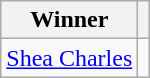<table class="wikitable">
<tr>
<th>Winner</th>
<th></th>
</tr>
<tr>
<td> <a href='#'>Shea Charles</a></td>
<td align="center"></td>
</tr>
</table>
